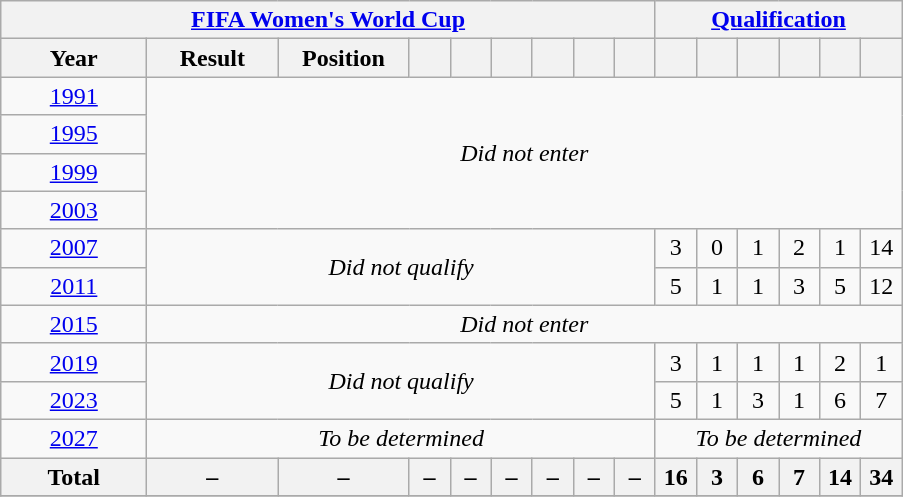<table class="wikitable" style="text-align:center;">
<tr>
<th colspan="9"><a href='#'>FIFA Women's World Cup</a></th>
<th colspan="6"><a href='#'>Qualification</a></th>
</tr>
<tr>
<th style="width:90px;">Year</th>
<th style="width:80px;">Result</th>
<th style="width:80px;">Position</th>
<th style="width:20px;"></th>
<th style="width:20px;"></th>
<th style="width:20px;"></th>
<th style="width:20px;"></th>
<th style="width:20px;"></th>
<th style="width:20px;"></th>
<th style="width:20px;"></th>
<th style="width:20px;"></th>
<th style="width:20px;"></th>
<th style="width:20px;"></th>
<th style="width:20px;"></th>
<th style="width:20px;"></th>
</tr>
<tr>
<td> <a href='#'>1991</a></td>
<td rowspan="4" colspan="14"><em>Did not enter</em></td>
</tr>
<tr>
<td> <a href='#'>1995</a></td>
</tr>
<tr>
<td> <a href='#'>1999</a></td>
</tr>
<tr>
<td> <a href='#'>2003</a></td>
</tr>
<tr>
<td> <a href='#'>2007</a></td>
<td rowspan="2" colspan="8"><em>Did not qualify</em></td>
<td>3</td>
<td>0</td>
<td>1</td>
<td>2</td>
<td>1</td>
<td>14</td>
</tr>
<tr>
<td> <a href='#'>2011</a></td>
<td>5</td>
<td>1</td>
<td>1</td>
<td>3</td>
<td>5</td>
<td>12</td>
</tr>
<tr>
<td> <a href='#'>2015</a></td>
<td rowspan="1" colspan="14"><em>Did not enter</em></td>
</tr>
<tr>
<td> <a href='#'>2019</a></td>
<td colspan="8" rowspan=2><em>Did not qualify</em></td>
<td>3</td>
<td>1</td>
<td>1</td>
<td>1</td>
<td>2</td>
<td>1</td>
</tr>
<tr>
<td> <a href='#'>2023</a></td>
<td>5</td>
<td>1</td>
<td>3</td>
<td>1</td>
<td>6</td>
<td>7</td>
</tr>
<tr>
<td> <a href='#'>2027</a></td>
<td colspan="8"><em>To be determined</em></td>
<td colspan="6"><em>To be determined</em></td>
</tr>
<tr>
<th>Total</th>
<th>–</th>
<th>–</th>
<th>–</th>
<th>–</th>
<th>–</th>
<th>–</th>
<th>–</th>
<th>–</th>
<th>16</th>
<th>3</th>
<th>6</th>
<th>7</th>
<th>14</th>
<th>34</th>
</tr>
<tr>
</tr>
</table>
